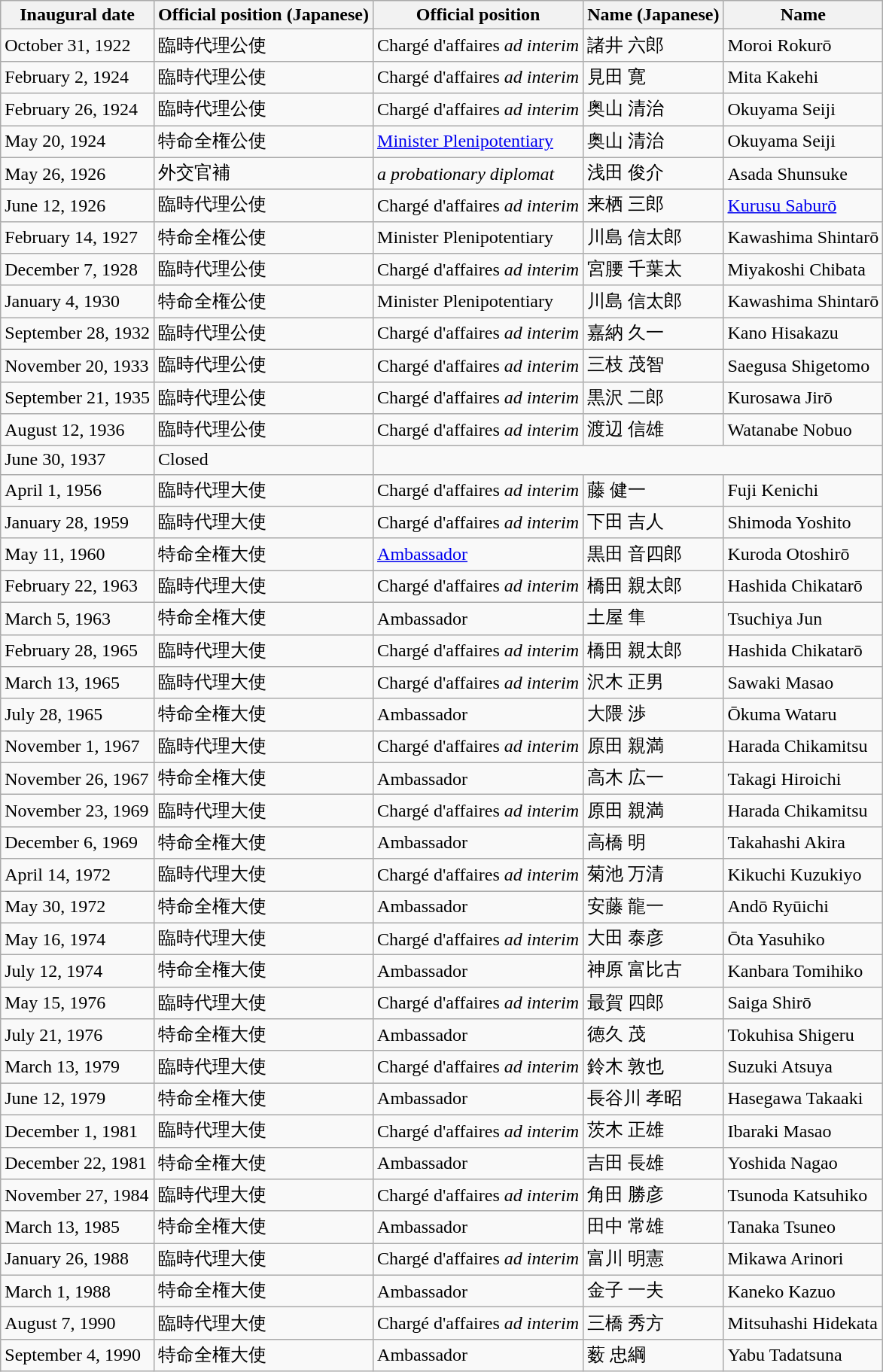<table class="wikitable">
<tr>
<th>Inaugural date</th>
<th>Official position (Japanese)</th>
<th>Official position</th>
<th>Name (Japanese)</th>
<th>Name</th>
</tr>
<tr>
<td>October 31, 1922</td>
<td>臨時代理公使</td>
<td>Chargé d'affaires <em>ad interim</em></td>
<td>諸井 六郎</td>
<td>Moroi Rokurō</td>
</tr>
<tr>
<td>February 2, 1924</td>
<td>臨時代理公使</td>
<td>Chargé d'affaires <em>ad interim</em></td>
<td>見田 寛</td>
<td>Mita Kakehi</td>
</tr>
<tr>
<td>February 26, 1924</td>
<td>臨時代理公使</td>
<td>Chargé d'affaires <em>ad interim</em></td>
<td>奥山 清治</td>
<td>Okuyama Seiji</td>
</tr>
<tr>
<td>May 20, 1924</td>
<td>特命全権公使</td>
<td><a href='#'>Minister Plenipotentiary</a></td>
<td>奥山 清治</td>
<td>Okuyama Seiji</td>
</tr>
<tr>
<td>May 26, 1926</td>
<td>外交官補</td>
<td><em>a probationary diplomat</em></td>
<td>浅田 俊介</td>
<td>Asada Shunsuke</td>
</tr>
<tr>
<td>June 12, 1926</td>
<td>臨時代理公使</td>
<td>Chargé d'affaires <em>ad interim</em></td>
<td>来栖 三郎</td>
<td><a href='#'>Kurusu Saburō</a></td>
</tr>
<tr>
<td>February 14, 1927</td>
<td>特命全権公使</td>
<td>Minister Plenipotentiary</td>
<td>川島 信太郎</td>
<td>Kawashima Shintarō</td>
</tr>
<tr>
<td>December 7, 1928</td>
<td>臨時代理公使</td>
<td>Chargé d'affaires <em>ad interim</em></td>
<td>宮腰 千葉太</td>
<td>Miyakoshi Chibata</td>
</tr>
<tr>
<td>January 4, 1930</td>
<td>特命全権公使</td>
<td>Minister Plenipotentiary</td>
<td>川島 信太郎</td>
<td>Kawashima Shintarō</td>
</tr>
<tr>
<td>September 28, 1932</td>
<td>臨時代理公使</td>
<td>Chargé d'affaires <em>ad interim</em></td>
<td>嘉納 久一</td>
<td>Kano Hisakazu</td>
</tr>
<tr>
<td>November 20, 1933</td>
<td>臨時代理公使</td>
<td>Chargé d'affaires <em>ad interim</em></td>
<td>三枝 茂智</td>
<td>Saegusa Shigetomo</td>
</tr>
<tr>
<td>September 21, 1935</td>
<td>臨時代理公使</td>
<td>Chargé d'affaires <em>ad interim</em></td>
<td>黒沢 二郎</td>
<td>Kurosawa Jirō</td>
</tr>
<tr>
<td>August 12, 1936</td>
<td>臨時代理公使</td>
<td>Chargé d'affaires <em>ad interim</em></td>
<td>渡辺 信雄</td>
<td>Watanabe Nobuo</td>
</tr>
<tr>
<td>June 30, 1937</td>
<td>Closed</td>
</tr>
<tr>
<td>April 1, 1956</td>
<td>臨時代理大使</td>
<td>Chargé d'affaires <em>ad interim</em></td>
<td>藤 健一</td>
<td>Fuji Kenichi</td>
</tr>
<tr>
<td>January 28, 1959</td>
<td>臨時代理大使</td>
<td>Chargé d'affaires <em>ad interim</em></td>
<td>下田 吉人</td>
<td>Shimoda Yoshito</td>
</tr>
<tr>
<td>May 11, 1960</td>
<td>特命全権大使</td>
<td><a href='#'>Ambassador</a></td>
<td>黒田 音四郎</td>
<td>Kuroda Otoshirō</td>
</tr>
<tr>
<td>February 22, 1963</td>
<td>臨時代理大使</td>
<td>Chargé d'affaires <em>ad interim</em></td>
<td>橋田 親太郎</td>
<td>Hashida Chikatarō</td>
</tr>
<tr>
<td>March 5, 1963</td>
<td>特命全権大使</td>
<td>Ambassador</td>
<td>土屋 隼</td>
<td>Tsuchiya Jun</td>
</tr>
<tr>
<td>February 28, 1965</td>
<td>臨時代理大使</td>
<td>Chargé d'affaires <em>ad interim</em></td>
<td>橋田 親太郎</td>
<td>Hashida Chikatarō</td>
</tr>
<tr>
<td>March 13, 1965</td>
<td>臨時代理大使</td>
<td>Chargé d'affaires <em>ad interim</em></td>
<td>沢木 正男</td>
<td>Sawaki Masao</td>
</tr>
<tr>
<td>July 28, 1965</td>
<td>特命全権大使</td>
<td>Ambassador</td>
<td>大隈 渉</td>
<td>Ōkuma Wataru</td>
</tr>
<tr>
<td>November 1, 1967</td>
<td>臨時代理大使</td>
<td>Chargé d'affaires <em>ad interim</em></td>
<td>原田 親満</td>
<td>Harada Chikamitsu</td>
</tr>
<tr>
<td>November 26, 1967</td>
<td>特命全権大使</td>
<td>Ambassador</td>
<td>高木 広一</td>
<td>Takagi Hiroichi</td>
</tr>
<tr>
<td>November 23, 1969</td>
<td>臨時代理大使</td>
<td>Chargé d'affaires <em>ad interim</em></td>
<td>原田 親満</td>
<td>Harada Chikamitsu</td>
</tr>
<tr>
<td>December 6, 1969</td>
<td>特命全権大使</td>
<td>Ambassador</td>
<td>高橋 明</td>
<td>Takahashi Akira</td>
</tr>
<tr>
<td>April 14, 1972</td>
<td>臨時代理大使</td>
<td>Chargé d'affaires <em>ad interim</em></td>
<td>菊池 万清</td>
<td>Kikuchi Kuzukiyo</td>
</tr>
<tr>
<td>May 30, 1972</td>
<td>特命全権大使</td>
<td>Ambassador</td>
<td>安藤 龍一</td>
<td>Andō Ryūichi</td>
</tr>
<tr>
<td>May 16, 1974</td>
<td>臨時代理大使</td>
<td>Chargé d'affaires <em>ad interim</em></td>
<td>大田 泰彦</td>
<td>Ōta Yasuhiko</td>
</tr>
<tr>
<td>July 12, 1974</td>
<td>特命全権大使</td>
<td>Ambassador</td>
<td>神原 富比古</td>
<td>Kanbara Tomihiko</td>
</tr>
<tr>
<td>May 15, 1976</td>
<td>臨時代理大使</td>
<td>Chargé d'affaires <em>ad interim</em></td>
<td>最賀 四郎</td>
<td>Saiga Shirō</td>
</tr>
<tr>
<td>July 21, 1976</td>
<td>特命全権大使</td>
<td>Ambassador</td>
<td>徳久 茂</td>
<td>Tokuhisa Shigeru</td>
</tr>
<tr>
<td>March 13, 1979</td>
<td>臨時代理大使</td>
<td>Chargé d'affaires <em>ad interim</em></td>
<td>鈴木 敦也</td>
<td>Suzuki Atsuya</td>
</tr>
<tr>
<td>June 12, 1979</td>
<td>特命全権大使</td>
<td>Ambassador</td>
<td>長谷川 孝昭</td>
<td>Hasegawa Takaaki</td>
</tr>
<tr>
<td>December 1, 1981</td>
<td>臨時代理大使</td>
<td>Chargé d'affaires <em>ad interim</em></td>
<td>茨木 正雄</td>
<td>Ibaraki Masao</td>
</tr>
<tr>
<td>December 22, 1981</td>
<td>特命全権大使</td>
<td>Ambassador</td>
<td>吉田 長雄</td>
<td>Yoshida Nagao</td>
</tr>
<tr>
<td>November 27, 1984</td>
<td>臨時代理大使</td>
<td>Chargé d'affaires <em>ad interim</em></td>
<td>角田 勝彦</td>
<td>Tsunoda Katsuhiko</td>
</tr>
<tr>
<td>March 13, 1985</td>
<td>特命全権大使</td>
<td>Ambassador</td>
<td>田中 常雄</td>
<td>Tanaka Tsuneo</td>
</tr>
<tr>
<td>January 26, 1988</td>
<td>臨時代理大使</td>
<td>Chargé d'affaires <em>ad interim</em></td>
<td>富川 明憲</td>
<td>Mikawa Arinori</td>
</tr>
<tr>
<td>March 1, 1988</td>
<td>特命全権大使</td>
<td>Ambassador</td>
<td>金子 一夫</td>
<td>Kaneko Kazuo</td>
</tr>
<tr>
<td>August 7, 1990</td>
<td>臨時代理大使</td>
<td>Chargé d'affaires <em>ad interim</em></td>
<td>三橋 秀方</td>
<td>Mitsuhashi Hidekata</td>
</tr>
<tr>
<td>September 4, 1990</td>
<td>特命全権大使</td>
<td>Ambassador</td>
<td>薮 忠綱</td>
<td>Yabu Tadatsuna</td>
</tr>
</table>
